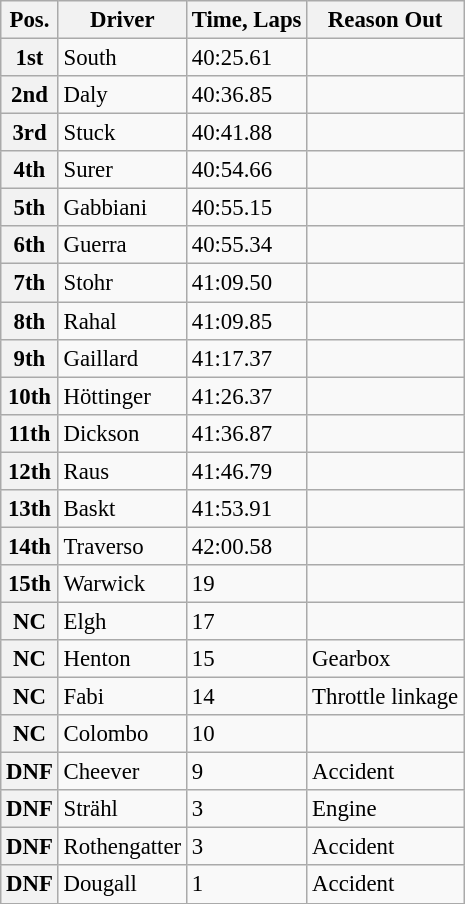<table class="wikitable sortable" style="font-size: 95%">
<tr>
<th>Pos.</th>
<th>Driver</th>
<th>Time, Laps</th>
<th>Reason Out</th>
</tr>
<tr>
<th>1st</th>
<td>South</td>
<td>40:25.61</td>
<td></td>
</tr>
<tr>
<th>2nd</th>
<td>Daly</td>
<td>40:36.85</td>
<td></td>
</tr>
<tr>
<th>3rd</th>
<td>Stuck</td>
<td>40:41.88</td>
<td></td>
</tr>
<tr>
<th>4th</th>
<td>Surer</td>
<td>40:54.66</td>
<td></td>
</tr>
<tr>
<th>5th</th>
<td>Gabbiani</td>
<td>40:55.15</td>
<td></td>
</tr>
<tr>
<th>6th</th>
<td>Guerra</td>
<td>40:55.34</td>
<td></td>
</tr>
<tr>
<th>7th</th>
<td>Stohr</td>
<td>41:09.50</td>
<td></td>
</tr>
<tr>
<th>8th</th>
<td>Rahal</td>
<td>41:09.85</td>
<td></td>
</tr>
<tr>
<th>9th</th>
<td>Gaillard</td>
<td>41:17.37</td>
<td></td>
</tr>
<tr>
<th>10th</th>
<td>Höttinger</td>
<td>41:26.37</td>
<td></td>
</tr>
<tr>
<th>11th</th>
<td>Dickson</td>
<td>41:36.87</td>
<td></td>
</tr>
<tr>
<th>12th</th>
<td>Raus</td>
<td>41:46.79</td>
<td></td>
</tr>
<tr>
<th>13th</th>
<td>Baskt</td>
<td>41:53.91</td>
<td></td>
</tr>
<tr>
<th>14th</th>
<td>Traverso</td>
<td>42:00.58</td>
<td></td>
</tr>
<tr>
<th>15th</th>
<td>Warwick</td>
<td>19</td>
<td></td>
</tr>
<tr>
<th>NC</th>
<td>Elgh</td>
<td>17</td>
<td></td>
</tr>
<tr>
<th>NC</th>
<td>Henton</td>
<td>15</td>
<td>Gearbox</td>
</tr>
<tr>
<th>NC</th>
<td>Fabi</td>
<td>14</td>
<td>Throttle linkage</td>
</tr>
<tr>
<th>NC</th>
<td>Colombo</td>
<td>10</td>
<td></td>
</tr>
<tr>
<th>DNF</th>
<td>Cheever</td>
<td>9</td>
<td>Accident</td>
</tr>
<tr>
<th>DNF</th>
<td>Strähl</td>
<td>3</td>
<td>Engine</td>
</tr>
<tr>
<th>DNF</th>
<td>Rothengatter</td>
<td>3</td>
<td>Accident</td>
</tr>
<tr>
<th>DNF</th>
<td>Dougall</td>
<td>1</td>
<td>Accident</td>
</tr>
<tr>
</tr>
</table>
